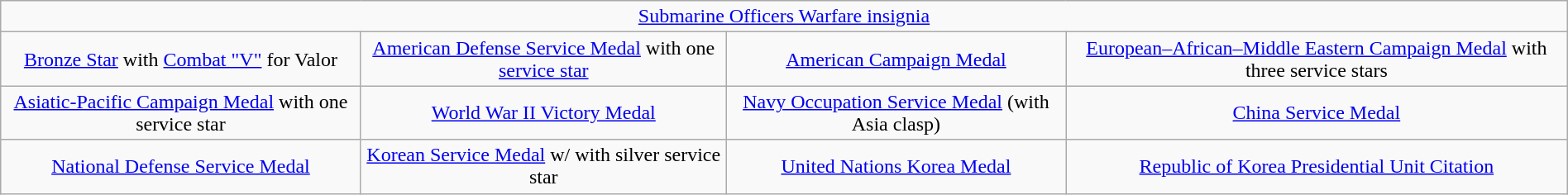<table class="wikitable" style="margin:1em auto; text-align:center;">
<tr>
<td colspan=5><a href='#'>Submarine Officers Warfare insignia</a></td>
</tr>
<tr>
<td><a href='#'>Bronze Star</a> with <a href='#'>Combat "V"</a> for Valor</td>
<td><a href='#'>American Defense Service Medal</a> with one <a href='#'>service star</a></td>
<td><a href='#'>American Campaign Medal</a></td>
<td><a href='#'>European–African–Middle Eastern Campaign Medal</a> with three service stars</td>
</tr>
<tr>
<td><a href='#'>Asiatic-Pacific Campaign Medal</a> with one service star</td>
<td><a href='#'>World War II Victory Medal</a></td>
<td><a href='#'>Navy Occupation Service Medal</a> (with Asia clasp)</td>
<td><a href='#'>China Service Medal</a></td>
</tr>
<tr>
<td><a href='#'>National Defense Service Medal</a></td>
<td><a href='#'>Korean Service Medal</a> w/ with silver service star</td>
<td><a href='#'>United Nations Korea Medal</a></td>
<td><a href='#'>Republic of Korea Presidential Unit Citation</a></td>
</tr>
</table>
